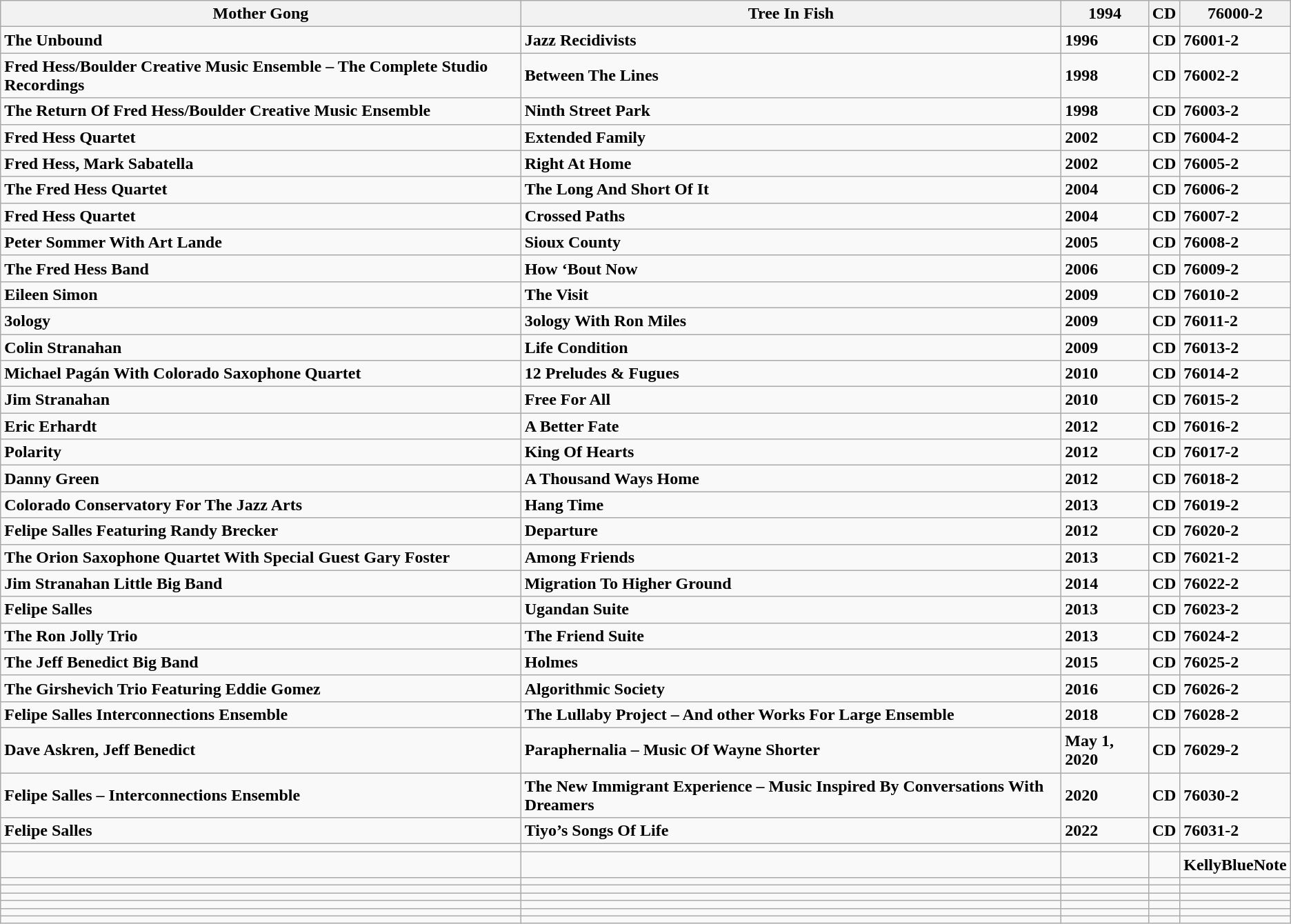<table class="wikitable">
<tr>
<th>Mother Gong</th>
<th>Tree In Fish</th>
<th>1994</th>
<th>CD</th>
<th>76000-2</th>
</tr>
<tr>
<td><strong>The Unbound</strong></td>
<td><strong>Jazz Recidivists</strong></td>
<td><strong>1996</strong></td>
<td><strong>CD</strong></td>
<td><strong>76001-2</strong></td>
</tr>
<tr>
<td><strong>Fred Hess/Boulder Creative Music Ensemble – The Complete Studio Recordings</strong></td>
<td><strong>Between The Lines</strong></td>
<td><strong>1998</strong></td>
<td><strong>CD</strong></td>
<td><strong>76002-2</strong></td>
</tr>
<tr>
<td><strong>The Return Of Fred Hess/Boulder Creative Music Ensemble</strong></td>
<td><strong>Ninth Street Park</strong></td>
<td><strong>1998</strong></td>
<td><strong>CD</strong></td>
<td><strong>76003-2</strong></td>
</tr>
<tr>
<td><strong>Fred Hess Quartet</strong></td>
<td><strong>Extended Family</strong></td>
<td><strong>2002</strong></td>
<td><strong>CD</strong></td>
<td><strong>76004-2</strong></td>
</tr>
<tr>
<td><strong>Fred Hess, Mark Sabatella</strong></td>
<td><strong>Right At Home</strong></td>
<td><strong>2002</strong></td>
<td><strong>CD</strong></td>
<td><strong>76005-2</strong></td>
</tr>
<tr>
<td><strong>The Fred Hess Quartet</strong></td>
<td><strong>The Long And Short Of It</strong></td>
<td><strong>2004</strong></td>
<td><strong>CD</strong></td>
<td><strong>76006-2</strong></td>
</tr>
<tr>
<td><strong>Fred Hess Quartet</strong></td>
<td><strong>Crossed Paths</strong></td>
<td><strong>2004</strong></td>
<td><strong>CD</strong></td>
<td><strong>76007-2</strong></td>
</tr>
<tr>
<td><strong>Peter Sommer With Art Lande</strong></td>
<td><strong>Sioux County</strong></td>
<td><strong>2005</strong></td>
<td><strong>CD</strong></td>
<td><strong>76008-2</strong></td>
</tr>
<tr>
<td><strong>The Fred Hess Band</strong></td>
<td><strong>How ‘Bout Now</strong></td>
<td><strong>2006</strong></td>
<td><strong>CD</strong></td>
<td><strong>76009-2</strong></td>
</tr>
<tr>
<td><strong>Eileen Simon</strong></td>
<td><strong>The Visit</strong></td>
<td><strong>2009</strong></td>
<td><strong>CD</strong></td>
<td><strong>76010-2</strong></td>
</tr>
<tr>
<td><strong>3ology</strong></td>
<td><strong>3ology With Ron Miles</strong></td>
<td><strong>2009</strong></td>
<td><strong>CD</strong></td>
<td><strong>76011-2</strong></td>
</tr>
<tr>
<td><strong>Colin Stranahan</strong></td>
<td><strong>Life Condition</strong></td>
<td><strong>2009</strong></td>
<td><strong>CD</strong></td>
<td><strong>76013-2</strong></td>
</tr>
<tr>
<td><strong>Michael Pagán With Colorado Saxophone Quartet</strong></td>
<td><strong>12 Preludes & Fugues</strong></td>
<td><strong>2010</strong></td>
<td><strong>CD</strong></td>
<td><strong>76014-2</strong></td>
</tr>
<tr>
<td><strong>Jim Stranahan</strong></td>
<td><strong>Free For All</strong></td>
<td><strong>2010</strong></td>
<td><strong>CD</strong></td>
<td><strong>76015-2</strong></td>
</tr>
<tr>
<td><strong>Eric Erhardt</strong></td>
<td><strong>A Better Fate</strong></td>
<td><strong>2012</strong></td>
<td><strong>CD</strong></td>
<td><strong>76016-2</strong></td>
</tr>
<tr>
<td><strong>Polarity</strong></td>
<td><strong>King Of Hearts</strong></td>
<td><strong>2012</strong></td>
<td><strong>CD</strong></td>
<td><strong>76017-2</strong></td>
</tr>
<tr>
<td><strong>Danny Green</strong></td>
<td><strong>A Thousand Ways Home</strong></td>
<td><strong>2012</strong></td>
<td><strong>CD</strong></td>
<td><strong>76018-2</strong></td>
</tr>
<tr>
<td><strong>Colorado Conservatory For The Jazz Arts</strong></td>
<td><strong>Hang Time</strong></td>
<td><strong>2013</strong></td>
<td><strong>CD</strong></td>
<td><strong>76019-2</strong></td>
</tr>
<tr>
<td><strong>Felipe Salles Featuring Randy Brecker</strong></td>
<td><strong>Departure</strong></td>
<td><strong>2012</strong></td>
<td><strong>CD</strong></td>
<td><strong>76020-2</strong></td>
</tr>
<tr>
<td><strong>The Orion Saxophone Quartet With Special Guest Gary Foster</strong></td>
<td><strong>Among Friends</strong></td>
<td><strong>2013</strong></td>
<td><strong>CD</strong></td>
<td><strong>76021-2</strong></td>
</tr>
<tr>
<td><strong>Jim Stranahan Little Big Band</strong></td>
<td><strong>Migration To Higher Ground</strong></td>
<td><strong>2014</strong></td>
<td><strong>CD</strong></td>
<td><strong>76022-2</strong></td>
</tr>
<tr>
<td><strong>Felipe Salles</strong></td>
<td><strong>Ugandan Suite</strong></td>
<td><strong>2013</strong></td>
<td><strong>CD</strong></td>
<td><strong>76023-2</strong></td>
</tr>
<tr>
<td><strong>The Ron Jolly Trio</strong></td>
<td><strong>The Friend Suite</strong></td>
<td><strong>2013</strong></td>
<td><strong>CD</strong></td>
<td><strong>76024-2</strong></td>
</tr>
<tr>
<td><strong>The Jeff Benedict Big Band</strong></td>
<td><strong>Holmes</strong></td>
<td><strong>2015</strong></td>
<td><strong>CD</strong></td>
<td><strong>76025-2</strong></td>
</tr>
<tr>
<td><strong>The Girshevich Trio Featuring Eddie Gomez</strong></td>
<td><strong>Algorithmic Society</strong></td>
<td><strong>2016</strong></td>
<td><strong>CD</strong></td>
<td><strong>76026-2</strong></td>
</tr>
<tr>
<td><strong>Felipe Salles Interconnections Ensemble</strong></td>
<td><strong>The Lullaby Project – And other Works For Large Ensemble</strong></td>
<td><strong>2018</strong></td>
<td><strong>CD</strong></td>
<td><strong>76028-2</strong></td>
</tr>
<tr>
<td><strong>Dave Askren, Jeff Benedict</strong></td>
<td><strong>Paraphernalia – Music Of Wayne Shorter</strong></td>
<td><strong>May 1, 2020</strong></td>
<td><strong>CD</strong></td>
<td><strong>76029-2</strong></td>
</tr>
<tr>
<td><strong>Felipe Salles – Interconnections Ensemble</strong></td>
<td><strong>The New Immigrant Experience – Music Inspired By Conversations With Dreamers</strong></td>
<td><strong>2020</strong></td>
<td><strong>CD</strong></td>
<td><strong>76030-2</strong></td>
</tr>
<tr>
<td><strong>Felipe Salles</strong></td>
<td><strong>Tiyo’s Songs Of Life</strong></td>
<td><strong>2022</strong></td>
<td><strong>CD</strong></td>
<td><strong>76031-2</strong></td>
</tr>
<tr>
<td></td>
<td></td>
<td></td>
<td></td>
<td></td>
</tr>
<tr>
<td></td>
<td></td>
<td></td>
<td></td>
<td><strong>KellyBlueNote</strong></td>
</tr>
<tr>
<td></td>
<td></td>
<td></td>
<td></td>
<td></td>
</tr>
<tr>
<td></td>
<td></td>
<td></td>
<td></td>
<td></td>
</tr>
<tr>
<td></td>
<td></td>
<td></td>
<td></td>
<td></td>
</tr>
<tr>
<td></td>
<td></td>
<td></td>
<td></td>
<td></td>
</tr>
<tr>
<td></td>
<td></td>
<td></td>
<td></td>
<td></td>
</tr>
<tr>
<td></td>
<td></td>
<td></td>
<td></td>
<td></td>
</tr>
</table>
